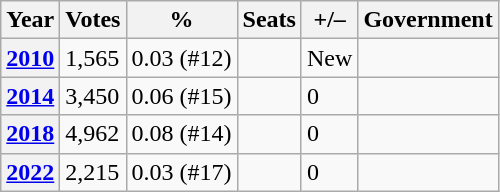<table class="wikitable">
<tr>
<th>Year</th>
<th>Votes</th>
<th>%</th>
<th>Seats</th>
<th>+/–</th>
<th>Government</th>
</tr>
<tr>
<th><a href='#'>2010</a></th>
<td>1,565</td>
<td>0.03 (#12)</td>
<td></td>
<td>New</td>
<td></td>
</tr>
<tr>
<th><a href='#'>2014</a></th>
<td>3,450</td>
<td>0.06 (#15)</td>
<td></td>
<td> 0</td>
<td></td>
</tr>
<tr>
<th><a href='#'>2018</a></th>
<td>4,962</td>
<td>0.08 (#14)</td>
<td></td>
<td> 0</td>
<td></td>
</tr>
<tr>
<th><a href='#'>2022</a></th>
<td>2,215</td>
<td>0.03 (#17)</td>
<td></td>
<td> 0</td>
<td></td>
</tr>
</table>
